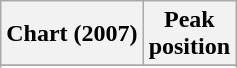<table class="wikitable sortable plainrowheaders" style="text-align:center">
<tr>
<th>Chart (2007)</th>
<th>Peak<br>position</th>
</tr>
<tr>
</tr>
<tr>
</tr>
<tr>
</tr>
<tr>
</tr>
<tr>
</tr>
<tr>
</tr>
</table>
